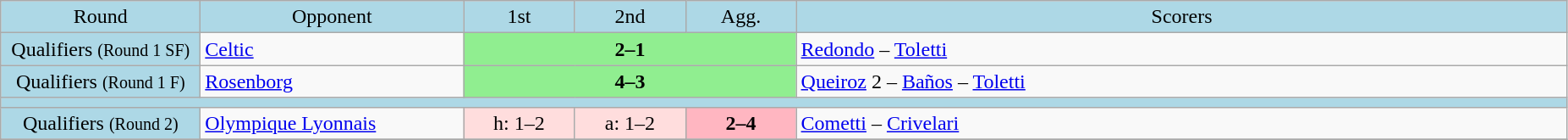<table class="wikitable" style="text-align:center">
<tr bgcolor=lightblue>
<td width=150px>Round</td>
<td width=200px>Opponent</td>
<td width=80px>1st</td>
<td width=80px>2nd</td>
<td width=80px>Agg.</td>
<td width=600px>Scorers</td>
</tr>
<tr>
<td bgcolor=lightblue>Qualifiers <small>(Round 1 SF)</small></td>
<td align=left> <a href='#'>Celtic</a></td>
<td colspan=3 bgcolor=lightgreen><strong>2–1</strong></td>
<td align=left><a href='#'>Redondo</a> – <a href='#'>Toletti</a></td>
</tr>
<tr>
<td bgcolor=lightblue>Qualifiers <small>(Round 1 F)</small></td>
<td align=left> <a href='#'>Rosenborg</a></td>
<td colspan=3 bgcolor=lightgreen><strong>4–3</strong></td>
<td align=left><a href='#'>Queiroz</a> 2 – <a href='#'>Baños</a> – <a href='#'>Toletti</a></td>
</tr>
<tr bgcolor=lightblue>
<td colspan=6></td>
</tr>
<tr>
<td bgcolor=lightblue>Qualifiers <small>(Round 2)</small></td>
<td align=left> <a href='#'>Olympique Lyonnais</a></td>
<td bgcolor="#ffdddd">h: 1–2</td>
<td bgcolor="#ffdddd">a: 1–2</td>
<td bgcolor=lightpink><strong>2–4</strong></td>
<td align=left><a href='#'>Cometti</a> – <a href='#'>Crivelari</a></td>
</tr>
<tr>
</tr>
</table>
